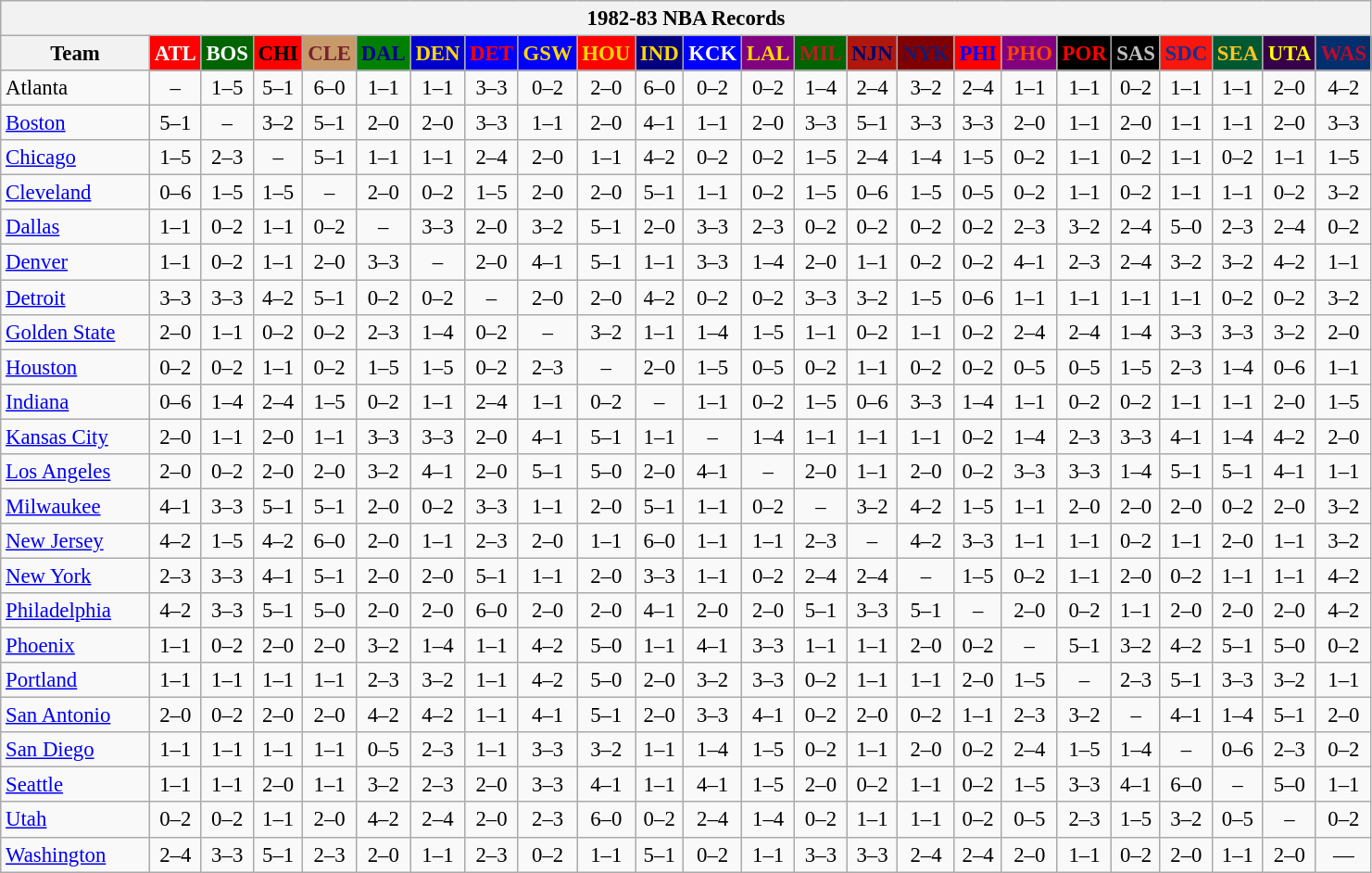<table class="wikitable" style="font-size:95%; text-align:center;">
<tr>
<th colspan=24>1982-83 NBA Records</th>
</tr>
<tr>
<th width=100>Team</th>
<th style="background:#FF0000;color:#FFFFFF;width=35">ATL</th>
<th style="background:#006400;color:#FFFFFF;width=35">BOS</th>
<th style="background:#FF0000;color:#000000;width=35">CHI</th>
<th style="background:#C89A69;color:#77222F;width=35">CLE</th>
<th style="background:#008000;color:#00008B;width=35">DAL</th>
<th style="background:#0000CD;color:#FFD700;width=35">DEN</th>
<th style="background:#0000FF;color:#FF0000;width=35">DET</th>
<th style="background:#0000FF;color:#FFD700;width=35">GSW</th>
<th style="background:#FF0000;color:#FFD700;width=35">HOU</th>
<th style="background:#000080;color:#FFD700;width=35">IND</th>
<th style="background:#0000FF;color:#FFFFFF;width=35">KCK</th>
<th style="background:#800080;color:#FFD700;width=35">LAL</th>
<th style="background:#006400;color:#B22222;width=35">MIL</th>
<th style="background:#B0170C;color:#00056D;width=35">NJN</th>
<th style="background:#800000;color:#191970;width=35">NYK</th>
<th style="background:#FF0000;color:#0000FF;width=35">PHI</th>
<th style="background:#800080;color:#FF4500;width=35">PHO</th>
<th style="background:#000000;color:#FF0000;width=35">POR</th>
<th style="background:#000000;color:#C0C0C0;width=35">SAS</th>
<th style="background:#F9160D;color:#1A2E8B;width=35">SDC</th>
<th style="background:#005831;color:#FFC322;width=35">SEA</th>
<th style="background:#36004A;color:#FFFF00;width=35">UTA</th>
<th style="background:#012F6D;color:#BA0C2F;width=35">WAS</th>
</tr>
<tr>
<td style="text-align:left;">Atlanta</td>
<td>–</td>
<td>1–5</td>
<td>5–1</td>
<td>6–0</td>
<td>1–1</td>
<td>1–1</td>
<td>3–3</td>
<td>0–2</td>
<td>2–0</td>
<td>6–0</td>
<td>0–2</td>
<td>0–2</td>
<td>1–4</td>
<td>2–4</td>
<td>3–2</td>
<td>2–4</td>
<td>1–1</td>
<td>1–1</td>
<td>0–2</td>
<td>1–1</td>
<td>1–1</td>
<td>2–0</td>
<td>4–2</td>
</tr>
<tr>
<td style="text-align:left;"><a href='#'>Boston</a></td>
<td>5–1</td>
<td>–</td>
<td>3–2</td>
<td>5–1</td>
<td>2–0</td>
<td>2–0</td>
<td>3–3</td>
<td>1–1</td>
<td>2–0</td>
<td>4–1</td>
<td>1–1</td>
<td>2–0</td>
<td>3–3</td>
<td>5–1</td>
<td>3–3</td>
<td>3–3</td>
<td>2–0</td>
<td>1–1</td>
<td>2–0</td>
<td>1–1</td>
<td>1–1</td>
<td>2–0</td>
<td>3–3</td>
</tr>
<tr>
<td style="text-align:left;"><a href='#'>Chicago</a></td>
<td>1–5</td>
<td>2–3</td>
<td>–</td>
<td>5–1</td>
<td>1–1</td>
<td>1–1</td>
<td>2–4</td>
<td>2–0</td>
<td>1–1</td>
<td>4–2</td>
<td>0–2</td>
<td>0–2</td>
<td>1–5</td>
<td>2–4</td>
<td>1–4</td>
<td>1–5</td>
<td>0–2</td>
<td>1–1</td>
<td>0–2</td>
<td>1–1</td>
<td>0–2</td>
<td>1–1</td>
<td>1–5</td>
</tr>
<tr>
<td style="text-align:left;"><a href='#'>Cleveland</a></td>
<td>0–6</td>
<td>1–5</td>
<td>1–5</td>
<td>–</td>
<td>2–0</td>
<td>0–2</td>
<td>1–5</td>
<td>2–0</td>
<td>2–0</td>
<td>5–1</td>
<td>1–1</td>
<td>0–2</td>
<td>1–5</td>
<td>0–6</td>
<td>1–5</td>
<td>0–5</td>
<td>0–2</td>
<td>1–1</td>
<td>0–2</td>
<td>1–1</td>
<td>1–1</td>
<td>0–2</td>
<td>3–2</td>
</tr>
<tr>
<td style="text-align:left;"><a href='#'>Dallas</a></td>
<td>1–1</td>
<td>0–2</td>
<td>1–1</td>
<td>0–2</td>
<td>–</td>
<td>3–3</td>
<td>2–0</td>
<td>3–2</td>
<td>5–1</td>
<td>2–0</td>
<td>3–3</td>
<td>2–3</td>
<td>0–2</td>
<td>0–2</td>
<td>0–2</td>
<td>0–2</td>
<td>2–3</td>
<td>3–2</td>
<td>2–4</td>
<td>5–0</td>
<td>2–3</td>
<td>2–4</td>
<td>0–2</td>
</tr>
<tr>
<td style="text-align:left;"><a href='#'>Denver</a></td>
<td>1–1</td>
<td>0–2</td>
<td>1–1</td>
<td>2–0</td>
<td>3–3</td>
<td>–</td>
<td>2–0</td>
<td>4–1</td>
<td>5–1</td>
<td>1–1</td>
<td>3–3</td>
<td>1–4</td>
<td>2–0</td>
<td>1–1</td>
<td>0–2</td>
<td>0–2</td>
<td>4–1</td>
<td>2–3</td>
<td>2–4</td>
<td>3–2</td>
<td>3–2</td>
<td>4–2</td>
<td>1–1</td>
</tr>
<tr>
<td style="text-align:left;"><a href='#'>Detroit</a></td>
<td>3–3</td>
<td>3–3</td>
<td>4–2</td>
<td>5–1</td>
<td>0–2</td>
<td>0–2</td>
<td>–</td>
<td>2–0</td>
<td>2–0</td>
<td>4–2</td>
<td>0–2</td>
<td>0–2</td>
<td>3–3</td>
<td>3–2</td>
<td>1–5</td>
<td>0–6</td>
<td>1–1</td>
<td>1–1</td>
<td>1–1</td>
<td>1–1</td>
<td>0–2</td>
<td>0–2</td>
<td>3–2</td>
</tr>
<tr>
<td style="text-align:left;"><a href='#'>Golden State</a></td>
<td>2–0</td>
<td>1–1</td>
<td>0–2</td>
<td>0–2</td>
<td>2–3</td>
<td>1–4</td>
<td>0–2</td>
<td>–</td>
<td>3–2</td>
<td>1–1</td>
<td>1–4</td>
<td>1–5</td>
<td>1–1</td>
<td>0–2</td>
<td>1–1</td>
<td>0–2</td>
<td>2–4</td>
<td>2–4</td>
<td>1–4</td>
<td>3–3</td>
<td>3–3</td>
<td>3–2</td>
<td>2–0</td>
</tr>
<tr>
<td style="text-align:left;"><a href='#'>Houston</a></td>
<td>0–2</td>
<td>0–2</td>
<td>1–1</td>
<td>0–2</td>
<td>1–5</td>
<td>1–5</td>
<td>0–2</td>
<td>2–3</td>
<td>–</td>
<td>2–0</td>
<td>1–5</td>
<td>0–5</td>
<td>0–2</td>
<td>1–1</td>
<td>0–2</td>
<td>0–2</td>
<td>0–5</td>
<td>0–5</td>
<td>1–5</td>
<td>2–3</td>
<td>1–4</td>
<td>0–6</td>
<td>1–1</td>
</tr>
<tr>
<td style="text-align:left;"><a href='#'>Indiana</a></td>
<td>0–6</td>
<td>1–4</td>
<td>2–4</td>
<td>1–5</td>
<td>0–2</td>
<td>1–1</td>
<td>2–4</td>
<td>1–1</td>
<td>0–2</td>
<td>–</td>
<td>1–1</td>
<td>0–2</td>
<td>1–5</td>
<td>0–6</td>
<td>3–3</td>
<td>1–4</td>
<td>1–1</td>
<td>0–2</td>
<td>0–2</td>
<td>1–1</td>
<td>1–1</td>
<td>2–0</td>
<td>1–5</td>
</tr>
<tr>
<td style="text-align:left;"><a href='#'>Kansas City</a></td>
<td>2–0</td>
<td>1–1</td>
<td>2–0</td>
<td>1–1</td>
<td>3–3</td>
<td>3–3</td>
<td>2–0</td>
<td>4–1</td>
<td>5–1</td>
<td>1–1</td>
<td>–</td>
<td>1–4</td>
<td>1–1</td>
<td>1–1</td>
<td>1–1</td>
<td>0–2</td>
<td>1–4</td>
<td>2–3</td>
<td>3–3</td>
<td>4–1</td>
<td>1–4</td>
<td>4–2</td>
<td>2–0</td>
</tr>
<tr>
<td style="text-align:left;"><a href='#'>Los Angeles</a></td>
<td>2–0</td>
<td>0–2</td>
<td>2–0</td>
<td>2–0</td>
<td>3–2</td>
<td>4–1</td>
<td>2–0</td>
<td>5–1</td>
<td>5–0</td>
<td>2–0</td>
<td>4–1</td>
<td>–</td>
<td>2–0</td>
<td>1–1</td>
<td>2–0</td>
<td>0–2</td>
<td>3–3</td>
<td>3–3</td>
<td>1–4</td>
<td>5–1</td>
<td>5–1</td>
<td>4–1</td>
<td>1–1</td>
</tr>
<tr>
<td style="text-align:left;"><a href='#'>Milwaukee</a></td>
<td>4–1</td>
<td>3–3</td>
<td>5–1</td>
<td>5–1</td>
<td>2–0</td>
<td>0–2</td>
<td>3–3</td>
<td>1–1</td>
<td>2–0</td>
<td>5–1</td>
<td>1–1</td>
<td>0–2</td>
<td>–</td>
<td>3–2</td>
<td>4–2</td>
<td>1–5</td>
<td>1–1</td>
<td>2–0</td>
<td>2–0</td>
<td>2–0</td>
<td>0–2</td>
<td>2–0</td>
<td>3–2</td>
</tr>
<tr>
<td style="text-align:left;"><a href='#'>New Jersey</a></td>
<td>4–2</td>
<td>1–5</td>
<td>4–2</td>
<td>6–0</td>
<td>2–0</td>
<td>1–1</td>
<td>2–3</td>
<td>2–0</td>
<td>1–1</td>
<td>6–0</td>
<td>1–1</td>
<td>1–1</td>
<td>2–3</td>
<td>–</td>
<td>4–2</td>
<td>3–3</td>
<td>1–1</td>
<td>1–1</td>
<td>0–2</td>
<td>1–1</td>
<td>2–0</td>
<td>1–1</td>
<td>3–2</td>
</tr>
<tr>
<td style="text-align:left;"><a href='#'>New York</a></td>
<td>2–3</td>
<td>3–3</td>
<td>4–1</td>
<td>5–1</td>
<td>2–0</td>
<td>2–0</td>
<td>5–1</td>
<td>1–1</td>
<td>2–0</td>
<td>3–3</td>
<td>1–1</td>
<td>0–2</td>
<td>2–4</td>
<td>2–4</td>
<td>–</td>
<td>1–5</td>
<td>0–2</td>
<td>1–1</td>
<td>2–0</td>
<td>0–2</td>
<td>1–1</td>
<td>1–1</td>
<td>4–2</td>
</tr>
<tr>
<td style="text-align:left;"><a href='#'>Philadelphia</a></td>
<td>4–2</td>
<td>3–3</td>
<td>5–1</td>
<td>5–0</td>
<td>2–0</td>
<td>2–0</td>
<td>6–0</td>
<td>2–0</td>
<td>2–0</td>
<td>4–1</td>
<td>2–0</td>
<td>2–0</td>
<td>5–1</td>
<td>3–3</td>
<td>5–1</td>
<td>–</td>
<td>2–0</td>
<td>0–2</td>
<td>1–1</td>
<td>2–0</td>
<td>2–0</td>
<td>2–0</td>
<td>4–2</td>
</tr>
<tr>
<td style="text-align:left;"><a href='#'>Phoenix</a></td>
<td>1–1</td>
<td>0–2</td>
<td>2–0</td>
<td>2–0</td>
<td>3–2</td>
<td>1–4</td>
<td>1–1</td>
<td>4–2</td>
<td>5–0</td>
<td>1–1</td>
<td>4–1</td>
<td>3–3</td>
<td>1–1</td>
<td>1–1</td>
<td>2–0</td>
<td>0–2</td>
<td>–</td>
<td>5–1</td>
<td>3–2</td>
<td>4–2</td>
<td>5–1</td>
<td>5–0</td>
<td>0–2</td>
</tr>
<tr>
<td style="text-align:left;"><a href='#'>Portland</a></td>
<td>1–1</td>
<td>1–1</td>
<td>1–1</td>
<td>1–1</td>
<td>2–3</td>
<td>3–2</td>
<td>1–1</td>
<td>4–2</td>
<td>5–0</td>
<td>2–0</td>
<td>3–2</td>
<td>3–3</td>
<td>0–2</td>
<td>1–1</td>
<td>1–1</td>
<td>2–0</td>
<td>1–5</td>
<td>–</td>
<td>2–3</td>
<td>5–1</td>
<td>3–3</td>
<td>3–2</td>
<td>1–1</td>
</tr>
<tr>
<td style="text-align:left;"><a href='#'>San Antonio</a></td>
<td>2–0</td>
<td>0–2</td>
<td>2–0</td>
<td>2–0</td>
<td>4–2</td>
<td>4–2</td>
<td>1–1</td>
<td>4–1</td>
<td>5–1</td>
<td>2–0</td>
<td>3–3</td>
<td>4–1</td>
<td>0–2</td>
<td>2–0</td>
<td>0–2</td>
<td>1–1</td>
<td>2–3</td>
<td>3–2</td>
<td>–</td>
<td>4–1</td>
<td>1–4</td>
<td>5–1</td>
<td>2–0</td>
</tr>
<tr>
<td style="text-align:left;"><a href='#'>San Diego</a></td>
<td>1–1</td>
<td>1–1</td>
<td>1–1</td>
<td>1–1</td>
<td>0–5</td>
<td>2–3</td>
<td>1–1</td>
<td>3–3</td>
<td>3–2</td>
<td>1–1</td>
<td>1–4</td>
<td>1–5</td>
<td>0–2</td>
<td>1–1</td>
<td>2–0</td>
<td>0–2</td>
<td>2–4</td>
<td>1–5</td>
<td>1–4</td>
<td>–</td>
<td>0–6</td>
<td>2–3</td>
<td>0–2</td>
</tr>
<tr>
<td style="text-align:left;"><a href='#'>Seattle</a></td>
<td>1–1</td>
<td>1–1</td>
<td>2–0</td>
<td>1–1</td>
<td>3–2</td>
<td>2–3</td>
<td>2–0</td>
<td>3–3</td>
<td>4–1</td>
<td>1–1</td>
<td>4–1</td>
<td>1–5</td>
<td>2–0</td>
<td>0–2</td>
<td>1–1</td>
<td>0–2</td>
<td>1–5</td>
<td>3–3</td>
<td>4–1</td>
<td>6–0</td>
<td>–</td>
<td>5–0</td>
<td>1–1</td>
</tr>
<tr>
<td style="text-align:left;"><a href='#'>Utah</a></td>
<td>0–2</td>
<td>0–2</td>
<td>1–1</td>
<td>2–0</td>
<td>4–2</td>
<td>2–4</td>
<td>2–0</td>
<td>2–3</td>
<td>6–0</td>
<td>0–2</td>
<td>2–4</td>
<td>1–4</td>
<td>0–2</td>
<td>1–1</td>
<td>1–1</td>
<td>0–2</td>
<td>0–5</td>
<td>2–3</td>
<td>1–5</td>
<td>3–2</td>
<td>0–5</td>
<td>–</td>
<td>0–2</td>
</tr>
<tr>
<td style="text-align:left;"><a href='#'>Washington</a></td>
<td>2–4</td>
<td>3–3</td>
<td>5–1</td>
<td>2–3</td>
<td>2–0</td>
<td>1–1</td>
<td>2–3</td>
<td>0–2</td>
<td>1–1</td>
<td>5–1</td>
<td>0–2</td>
<td>1–1</td>
<td>3–3</td>
<td>3–3</td>
<td>2–4</td>
<td>2–4</td>
<td>2–0</td>
<td>1–1</td>
<td>0–2</td>
<td>2–0</td>
<td>1–1</td>
<td>2–0</td>
<td>—</td>
</tr>
</table>
